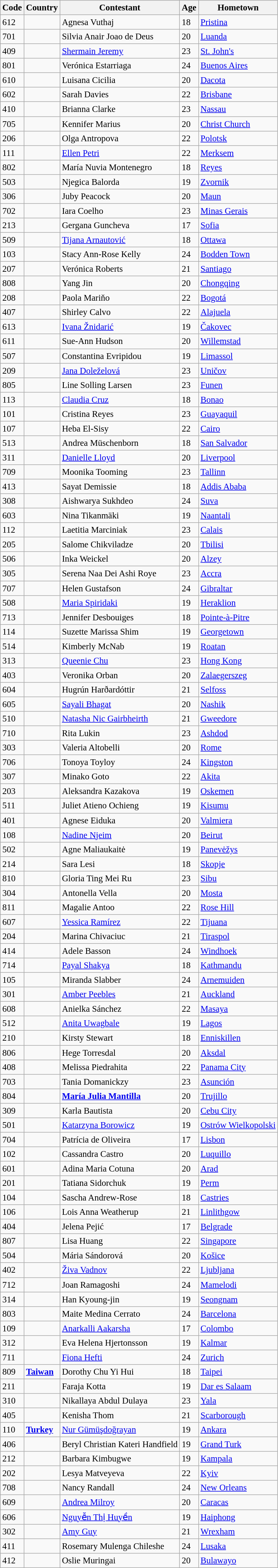<table class="wikitable sortable" style="font-size:95%;">
<tr>
<th>Code</th>
<th>Country</th>
<th>Contestant</th>
<th>Age</th>
<th>Hometown</th>
</tr>
<tr>
<td>612</td>
<td><strong></strong></td>
<td>Agnesa Vuthaj</td>
<td>18</td>
<td><a href='#'>Pristina</a></td>
</tr>
<tr>
<td>701</td>
<td><strong></strong></td>
<td>Silvia Anair Joao de Deus</td>
<td>20</td>
<td><a href='#'>Luanda</a></td>
</tr>
<tr>
<td>409</td>
<td><strong></strong></td>
<td><a href='#'>Shermain Jeremy</a></td>
<td>23</td>
<td><a href='#'>St. John's</a></td>
</tr>
<tr>
<td>801</td>
<td><strong></strong></td>
<td>Verónica Estarriaga</td>
<td>24</td>
<td><a href='#'>Buenos Aires</a></td>
</tr>
<tr>
<td>610</td>
<td><strong></strong></td>
<td>Luisana Cicilia</td>
<td>20</td>
<td><a href='#'>Dacota</a></td>
</tr>
<tr>
<td>602</td>
<td><strong></strong></td>
<td>Sarah Davies</td>
<td>22</td>
<td><a href='#'>Brisbane</a></td>
</tr>
<tr>
<td>410</td>
<td><strong></strong></td>
<td>Brianna Clarke</td>
<td>23</td>
<td><a href='#'>Nassau</a></td>
</tr>
<tr>
<td>705</td>
<td><strong></strong></td>
<td>Kennifer Marius</td>
<td>20</td>
<td><a href='#'>Christ Church</a></td>
</tr>
<tr>
<td>206</td>
<td><strong></strong></td>
<td>Olga Antropova</td>
<td>22</td>
<td><a href='#'>Polotsk</a></td>
</tr>
<tr>
<td>111</td>
<td><strong></strong></td>
<td><a href='#'>Ellen Petri</a></td>
<td>22</td>
<td><a href='#'>Merksem</a></td>
</tr>
<tr>
<td>802</td>
<td><strong></strong></td>
<td>María Nuvia Montenegro</td>
<td>18</td>
<td><a href='#'>Reyes</a></td>
</tr>
<tr>
<td>503</td>
<td><strong></strong></td>
<td>Njegica Balorda</td>
<td>19</td>
<td><a href='#'>Zvornik</a></td>
</tr>
<tr>
<td>306</td>
<td><strong></strong></td>
<td>Juby Peacock</td>
<td>20</td>
<td><a href='#'>Maun</a></td>
</tr>
<tr>
<td>702</td>
<td><strong></strong></td>
<td>Iara Coelho</td>
<td>23</td>
<td><a href='#'>Minas Gerais</a></td>
</tr>
<tr>
<td>213</td>
<td><strong></strong></td>
<td>Gergana Guncheva</td>
<td>17</td>
<td><a href='#'>Sofia</a></td>
</tr>
<tr>
<td>509</td>
<td><strong></strong></td>
<td><a href='#'>Tijana Arnautović</a></td>
<td>18</td>
<td><a href='#'>Ottawa</a></td>
</tr>
<tr>
<td>103</td>
<td><strong></strong></td>
<td>Stacy Ann-Rose Kelly</td>
<td>24</td>
<td><a href='#'>Bodden Town</a></td>
</tr>
<tr>
<td>207</td>
<td><strong></strong></td>
<td>Verónica Roberts</td>
<td>21</td>
<td><a href='#'>Santiago</a></td>
</tr>
<tr>
<td>808</td>
<td><strong></strong></td>
<td>Yang Jin</td>
<td>20</td>
<td><a href='#'>Chongqing</a></td>
</tr>
<tr>
<td>208</td>
<td><strong></strong></td>
<td>Paola Mariňo</td>
<td>22</td>
<td><a href='#'>Bogotá</a></td>
</tr>
<tr>
<td>407</td>
<td><strong></strong></td>
<td>Shirley Calvo</td>
<td>22</td>
<td><a href='#'>Alajuela</a></td>
</tr>
<tr>
<td>613</td>
<td><strong></strong></td>
<td><a href='#'>Ivana Žnidarić</a></td>
<td>19</td>
<td><a href='#'>Čakovec</a></td>
</tr>
<tr>
<td>611</td>
<td><strong></strong></td>
<td>Sue-Ann Hudson</td>
<td>20</td>
<td><a href='#'>Willemstad</a></td>
</tr>
<tr>
<td>507</td>
<td><strong></strong></td>
<td>Constantina Evripidou</td>
<td>19</td>
<td><a href='#'>Limassol</a></td>
</tr>
<tr>
<td>209</td>
<td><strong></strong></td>
<td><a href='#'>Jana Doleželová</a></td>
<td>23</td>
<td><a href='#'>Uničov</a></td>
</tr>
<tr>
<td>805</td>
<td><strong></strong></td>
<td>Line Solling Larsen</td>
<td>23</td>
<td><a href='#'>Funen</a></td>
</tr>
<tr>
<td>113</td>
<td><strong></strong></td>
<td><a href='#'>Claudia Cruz</a></td>
<td>18</td>
<td><a href='#'>Bonao</a></td>
</tr>
<tr>
<td>101</td>
<td><strong></strong></td>
<td>Cristina Reyes</td>
<td>23</td>
<td><a href='#'>Guayaquil</a></td>
</tr>
<tr>
<td>107</td>
<td><strong></strong></td>
<td>Heba El-Sisy</td>
<td>22</td>
<td><a href='#'>Cairo</a></td>
</tr>
<tr>
<td>513</td>
<td><strong></strong></td>
<td>Andrea Müschenborn</td>
<td>18</td>
<td><a href='#'>San Salvador</a></td>
</tr>
<tr>
<td>311</td>
<td><strong></strong></td>
<td><a href='#'>Danielle Lloyd</a></td>
<td>20</td>
<td><a href='#'>Liverpool</a></td>
</tr>
<tr>
<td>709</td>
<td><strong></strong></td>
<td>Moonika Tooming</td>
<td>23</td>
<td><a href='#'>Tallinn</a></td>
</tr>
<tr>
<td>413</td>
<td><strong></strong></td>
<td>Sayat Demissie</td>
<td>18</td>
<td><a href='#'>Addis Ababa</a></td>
</tr>
<tr>
<td>308</td>
<td><strong></strong></td>
<td>Aishwarya Sukhdeo</td>
<td>24</td>
<td><a href='#'>Suva</a></td>
</tr>
<tr>
<td>603</td>
<td><strong></strong></td>
<td>Nina Tikanmäki</td>
<td>19</td>
<td><a href='#'>Naantali</a></td>
</tr>
<tr>
<td>112</td>
<td><strong></strong></td>
<td>Laetitia Marciniak</td>
<td>23</td>
<td><a href='#'>Calais</a></td>
</tr>
<tr>
<td>205</td>
<td><strong></strong></td>
<td>Salome Chikviladze</td>
<td>20</td>
<td><a href='#'>Tbilisi</a></td>
</tr>
<tr>
<td>506</td>
<td><strong></strong></td>
<td>Inka Weickel</td>
<td>20</td>
<td><a href='#'>Alzey</a></td>
</tr>
<tr>
<td>305</td>
<td><strong></strong></td>
<td>Serena Naa Dei Ashi Roye</td>
<td>23</td>
<td><a href='#'>Accra</a></td>
</tr>
<tr>
<td>707</td>
<td><strong></strong></td>
<td>Helen Gustafson</td>
<td>24</td>
<td><a href='#'>Gibraltar</a></td>
</tr>
<tr>
<td>508</td>
<td><strong></strong></td>
<td><a href='#'>Maria Spiridaki</a></td>
<td>19</td>
<td><a href='#'>Heraklion</a></td>
</tr>
<tr>
<td>713</td>
<td><strong></strong></td>
<td>Jennifer Desbouiges</td>
<td>18</td>
<td><a href='#'>Pointe-à-Pitre</a></td>
</tr>
<tr>
<td>114</td>
<td><strong></strong></td>
<td>Suzette Marissa Shim</td>
<td>19</td>
<td><a href='#'>Georgetown</a></td>
</tr>
<tr>
<td>514</td>
<td><strong></strong></td>
<td>Kimberly  McNab</td>
<td>19</td>
<td><a href='#'>Roatan</a></td>
</tr>
<tr>
<td>313</td>
<td><strong></strong></td>
<td><a href='#'>Queenie Chu</a></td>
<td>23</td>
<td><a href='#'>Hong Kong</a></td>
</tr>
<tr>
<td>403</td>
<td><strong></strong></td>
<td>Veronika Orban</td>
<td>20</td>
<td><a href='#'>Zalaegerszeg</a></td>
</tr>
<tr>
<td>604</td>
<td><strong></strong></td>
<td>Hugrún Harðardóttir</td>
<td>21</td>
<td><a href='#'>Selfoss</a></td>
</tr>
<tr>
<td>605</td>
<td><strong></strong></td>
<td><a href='#'>Sayali Bhagat</a></td>
<td>20</td>
<td><a href='#'>Nashik</a></td>
</tr>
<tr>
<td>510</td>
<td><strong></strong></td>
<td><a href='#'>Natasha Nic Gairbheirth</a></td>
<td>21</td>
<td><a href='#'>Gweedore</a></td>
</tr>
<tr>
<td>710</td>
<td><strong></strong></td>
<td>Rita Lukin</td>
<td>23</td>
<td><a href='#'>Ashdod</a></td>
</tr>
<tr>
<td>303</td>
<td><strong></strong></td>
<td>Valeria Altobelli</td>
<td>20</td>
<td><a href='#'>Rome</a></td>
</tr>
<tr>
<td>706</td>
<td><strong></strong></td>
<td>Tonoya Toyloy</td>
<td>24</td>
<td><a href='#'>Kingston</a></td>
</tr>
<tr>
<td>307</td>
<td><strong></strong></td>
<td>Minako Goto</td>
<td>22</td>
<td><a href='#'>Akita</a></td>
</tr>
<tr>
<td>203</td>
<td><strong></strong></td>
<td>Aleksandra Kazakova</td>
<td>19</td>
<td><a href='#'>Oskemen</a></td>
</tr>
<tr>
<td>511</td>
<td><strong></strong></td>
<td>Juliet Atieno Ochieng</td>
<td>19</td>
<td><a href='#'>Kisumu</a></td>
</tr>
<tr>
<td>401</td>
<td><strong></strong></td>
<td>Agnese Eiduka</td>
<td>20</td>
<td><a href='#'>Valmiera</a></td>
</tr>
<tr>
<td>108</td>
<td><strong></strong></td>
<td><a href='#'>Nadine Njeim</a></td>
<td>20</td>
<td><a href='#'>Beirut</a></td>
</tr>
<tr>
<td>502</td>
<td><strong></strong></td>
<td>Agne Maliaukaitė</td>
<td>19</td>
<td><a href='#'>Panevėžys</a></td>
</tr>
<tr>
<td>214</td>
<td><strong></strong></td>
<td>Sara Lesi</td>
<td>18</td>
<td><a href='#'>Skopje</a></td>
</tr>
<tr>
<td>810</td>
<td><strong></strong></td>
<td>Gloria Ting Mei Ru</td>
<td>23</td>
<td><a href='#'>Sibu</a></td>
</tr>
<tr>
<td>304</td>
<td><strong></strong></td>
<td>Antonella Vella</td>
<td>20</td>
<td><a href='#'>Mosta</a></td>
</tr>
<tr>
<td>811</td>
<td><strong></strong></td>
<td>Magalie Antoo</td>
<td>22</td>
<td><a href='#'>Rose Hill</a></td>
</tr>
<tr>
<td>607</td>
<td><strong></strong></td>
<td><a href='#'>Yessica Ramírez</a></td>
<td>22</td>
<td><a href='#'>Tijuana</a></td>
</tr>
<tr>
<td>204</td>
<td><strong></strong></td>
<td>Marina Chivaciuc</td>
<td>21</td>
<td><a href='#'>Tiraspol</a></td>
</tr>
<tr>
<td>414</td>
<td><strong></strong></td>
<td>Adele Basson</td>
<td>24</td>
<td><a href='#'>Windhoek</a></td>
</tr>
<tr>
<td>714</td>
<td><strong></strong></td>
<td><a href='#'>Payal Shakya</a></td>
<td>18</td>
<td><a href='#'>Kathmandu</a></td>
</tr>
<tr>
<td>105</td>
<td><strong></strong></td>
<td>Miranda Slabber</td>
<td>24</td>
<td><a href='#'>Arnemuiden</a></td>
</tr>
<tr>
<td>301</td>
<td><strong></strong></td>
<td><a href='#'>Amber Peebles</a></td>
<td>21</td>
<td><a href='#'>Auckland</a></td>
</tr>
<tr>
<td>608</td>
<td><strong></strong></td>
<td>Anielka Sánchez</td>
<td>22</td>
<td><a href='#'>Masaya</a></td>
</tr>
<tr>
<td>512</td>
<td><strong></strong></td>
<td><a href='#'>Anita Uwagbale</a></td>
<td>19</td>
<td><a href='#'>Lagos</a></td>
</tr>
<tr>
<td>210</td>
<td><strong></strong></td>
<td>Kirsty Stewart</td>
<td>18</td>
<td><a href='#'>Enniskillen</a></td>
</tr>
<tr>
<td>806</td>
<td><strong></strong></td>
<td>Hege Torresdal</td>
<td>20</td>
<td><a href='#'>Aksdal</a></td>
</tr>
<tr>
<td>408</td>
<td><strong></strong></td>
<td>Melissa Piedrahita</td>
<td>22</td>
<td><a href='#'>Panama City</a></td>
</tr>
<tr>
<td>703</td>
<td><strong></strong></td>
<td>Tania Domanickzy</td>
<td>23</td>
<td><a href='#'>Asunción</a></td>
</tr>
<tr>
<td>804</td>
<td><strong></strong></td>
<td><strong><a href='#'>María Julia Mantilla</a></strong></td>
<td>20</td>
<td><a href='#'>Trujillo</a></td>
</tr>
<tr>
<td>309</td>
<td><strong></strong></td>
<td>Karla Bautista</td>
<td>20</td>
<td><a href='#'>Cebu City</a></td>
</tr>
<tr>
<td>501</td>
<td><strong></strong></td>
<td><a href='#'>Katarzyna Borowicz</a></td>
<td>19</td>
<td><a href='#'>Ostrów Wielkopolski</a></td>
</tr>
<tr>
<td>704</td>
<td><strong></strong></td>
<td>Patrícia de Oliveira</td>
<td>17</td>
<td><a href='#'>Lisbon</a></td>
</tr>
<tr>
<td>102</td>
<td><strong></strong></td>
<td>Cassandra Castro</td>
<td>20</td>
<td><a href='#'>Luquillo</a></td>
</tr>
<tr>
<td>601</td>
<td><strong></strong></td>
<td>Adina Maria Cotuna</td>
<td>20</td>
<td><a href='#'>Arad</a></td>
</tr>
<tr>
<td>201</td>
<td><strong></strong></td>
<td>Tatiana Sidorchuk</td>
<td>19</td>
<td><a href='#'>Perm</a></td>
</tr>
<tr>
<td>104</td>
<td><strong></strong></td>
<td>Sascha Andrew-Rose</td>
<td>18</td>
<td><a href='#'>Castries</a></td>
</tr>
<tr>
<td>106</td>
<td><strong></strong></td>
<td>Lois Anna Weatherup</td>
<td>21</td>
<td><a href='#'>Linlithgow</a></td>
</tr>
<tr>
<td>404</td>
<td><strong></strong></td>
<td>Jelena Pejić</td>
<td>17</td>
<td><a href='#'>Belgrade</a></td>
</tr>
<tr>
<td>807</td>
<td><strong></strong></td>
<td>Lisa Huang</td>
<td>22</td>
<td><a href='#'>Singapore</a></td>
</tr>
<tr>
<td>504</td>
<td><strong></strong></td>
<td>Mária Sándorová</td>
<td>20</td>
<td><a href='#'>Košice</a></td>
</tr>
<tr>
<td>402</td>
<td><strong></strong></td>
<td><a href='#'>Živa Vadnov</a></td>
<td>22</td>
<td><a href='#'>Ljubljana</a></td>
</tr>
<tr>
<td>712</td>
<td><strong></strong></td>
<td>Joan Ramagoshi</td>
<td>24</td>
<td><a href='#'>Mamelodi</a></td>
</tr>
<tr>
<td>314</td>
<td><strong></strong></td>
<td>Han Kyoung-jin</td>
<td>19</td>
<td><a href='#'>Seongnam</a></td>
</tr>
<tr>
<td>803</td>
<td><strong></strong></td>
<td>Maite Medina Cerrato</td>
<td>24</td>
<td><a href='#'>Barcelona</a></td>
</tr>
<tr>
<td>109</td>
<td><strong></strong></td>
<td><a href='#'>Anarkalli Aakarsha</a></td>
<td>17</td>
<td><a href='#'>Colombo</a></td>
</tr>
<tr>
<td>312</td>
<td><strong></strong></td>
<td>Eva Helena Hjertonsson</td>
<td>19</td>
<td><a href='#'>Kalmar</a></td>
</tr>
<tr>
<td>711</td>
<td><strong></strong></td>
<td><a href='#'>Fiona Hefti</a></td>
<td>24</td>
<td><a href='#'>Zurich</a></td>
</tr>
<tr>
<td>809</td>
<td><strong> <a href='#'>Taiwan</a></strong></td>
<td>Dorothy Chu Yi Hui</td>
<td>18</td>
<td><a href='#'>Taipei</a></td>
</tr>
<tr>
<td>211</td>
<td><strong></strong></td>
<td>Faraja Kotta</td>
<td>19</td>
<td><a href='#'>Dar es Salaam</a></td>
</tr>
<tr>
<td>310</td>
<td><strong></strong></td>
<td>Nikallaya Abdul Dulaya</td>
<td>23</td>
<td><a href='#'>Yala</a></td>
</tr>
<tr>
<td>405</td>
<td><strong></strong></td>
<td>Kenisha Thom</td>
<td>21</td>
<td><a href='#'>Scarborough</a></td>
</tr>
<tr>
<td>110</td>
<td><strong> <a href='#'>Turkey</a></strong></td>
<td><a href='#'>Nur Gümüşdoğrayan</a></td>
<td>19</td>
<td><a href='#'>Ankara</a></td>
</tr>
<tr>
<td>406</td>
<td><strong></strong></td>
<td>Beryl Christian Kateri Handfield</td>
<td>19</td>
<td><a href='#'>Grand Turk</a></td>
</tr>
<tr>
<td>212</td>
<td><strong></strong></td>
<td>Barbara Kimbugwe</td>
<td>19</td>
<td><a href='#'>Kampala</a></td>
</tr>
<tr>
<td>202</td>
<td><strong></strong></td>
<td>Lesya Matveyeva</td>
<td>22</td>
<td><a href='#'>Kyiv</a></td>
</tr>
<tr>
<td>708</td>
<td><strong></strong></td>
<td>Nancy Randall</td>
<td>24</td>
<td><a href='#'>New Orleans</a></td>
</tr>
<tr>
<td>609</td>
<td><strong></strong></td>
<td><a href='#'>Andrea Milroy</a></td>
<td>20</td>
<td><a href='#'>Caracas</a></td>
</tr>
<tr>
<td>606</td>
<td><strong></strong></td>
<td><a href='#'>Nguyễn Thị Huyền</a></td>
<td>19</td>
<td><a href='#'>Haiphong</a></td>
</tr>
<tr>
<td>302</td>
<td><strong></strong></td>
<td><a href='#'>Amy Guy</a></td>
<td>21</td>
<td><a href='#'>Wrexham</a></td>
</tr>
<tr>
<td>411</td>
<td><strong></strong></td>
<td>Rosemary Mulenga Chileshe</td>
<td>24</td>
<td><a href='#'>Lusaka</a></td>
</tr>
<tr>
<td>412</td>
<td><strong></strong></td>
<td>Oslie Muringai</td>
<td>20</td>
<td><a href='#'>Bulawayo</a></td>
</tr>
</table>
